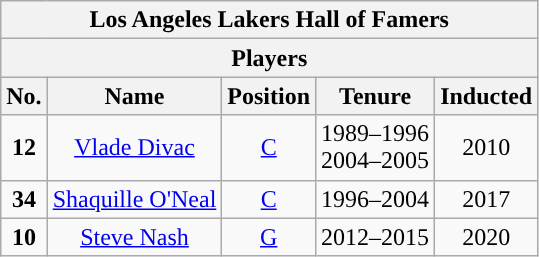<table class="wikitable sortable" style="text-align:center">
<tr>
<th colspan="5">Los Angeles Lakers Hall of Famers</th>
</tr>
<tr>
<th colspan="5">Players</th>
</tr>
<tr>
<th>No.</th>
<th>Name</th>
<th>Position</th>
<th>Tenure</th>
<th>Inducted</th>
</tr>
<tr>
<td><strong>12</strong></td>
<td><a href='#'>Vlade Divac</a></td>
<td><a href='#'>C</a></td>
<td>1989–1996<br>2004–2005</td>
<td>2010</td>
</tr>
<tr>
<td><strong>34</strong></td>
<td><a href='#'>Shaquille O'Neal</a></td>
<td><a href='#'>C</a></td>
<td>1996–2004</td>
<td>2017</td>
</tr>
<tr>
<td><strong>10</strong></td>
<td><a href='#'>Steve Nash</a></td>
<td><a href='#'>G</a></td>
<td>2012–2015</td>
<td>2020</td>
</tr>
</table>
